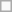<table class=wikitable>
<tr>
<td> </td>
</tr>
</table>
